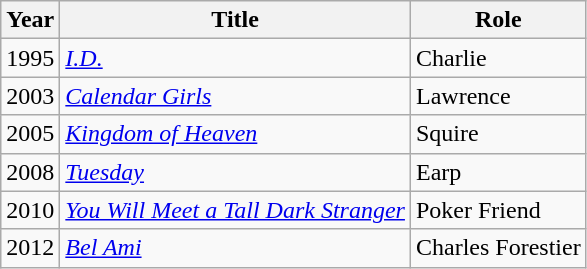<table class="wikitable sortable">
<tr>
<th>Year</th>
<th>Title</th>
<th>Role</th>
</tr>
<tr>
<td>1995</td>
<td><em><a href='#'>I.D.</a></em></td>
<td>Charlie</td>
</tr>
<tr>
<td>2003</td>
<td><em><a href='#'>Calendar Girls</a></em></td>
<td>Lawrence</td>
</tr>
<tr>
<td>2005</td>
<td><em><a href='#'>Kingdom of Heaven</a></em></td>
<td>Squire</td>
</tr>
<tr>
<td>2008</td>
<td><em><a href='#'>Tuesday</a></em></td>
<td>Earp</td>
</tr>
<tr>
<td>2010</td>
<td><em><a href='#'>You Will Meet a Tall Dark Stranger</a></em></td>
<td>Poker Friend</td>
</tr>
<tr>
<td>2012</td>
<td><em><a href='#'>Bel Ami</a></em></td>
<td>Charles Forestier</td>
</tr>
</table>
